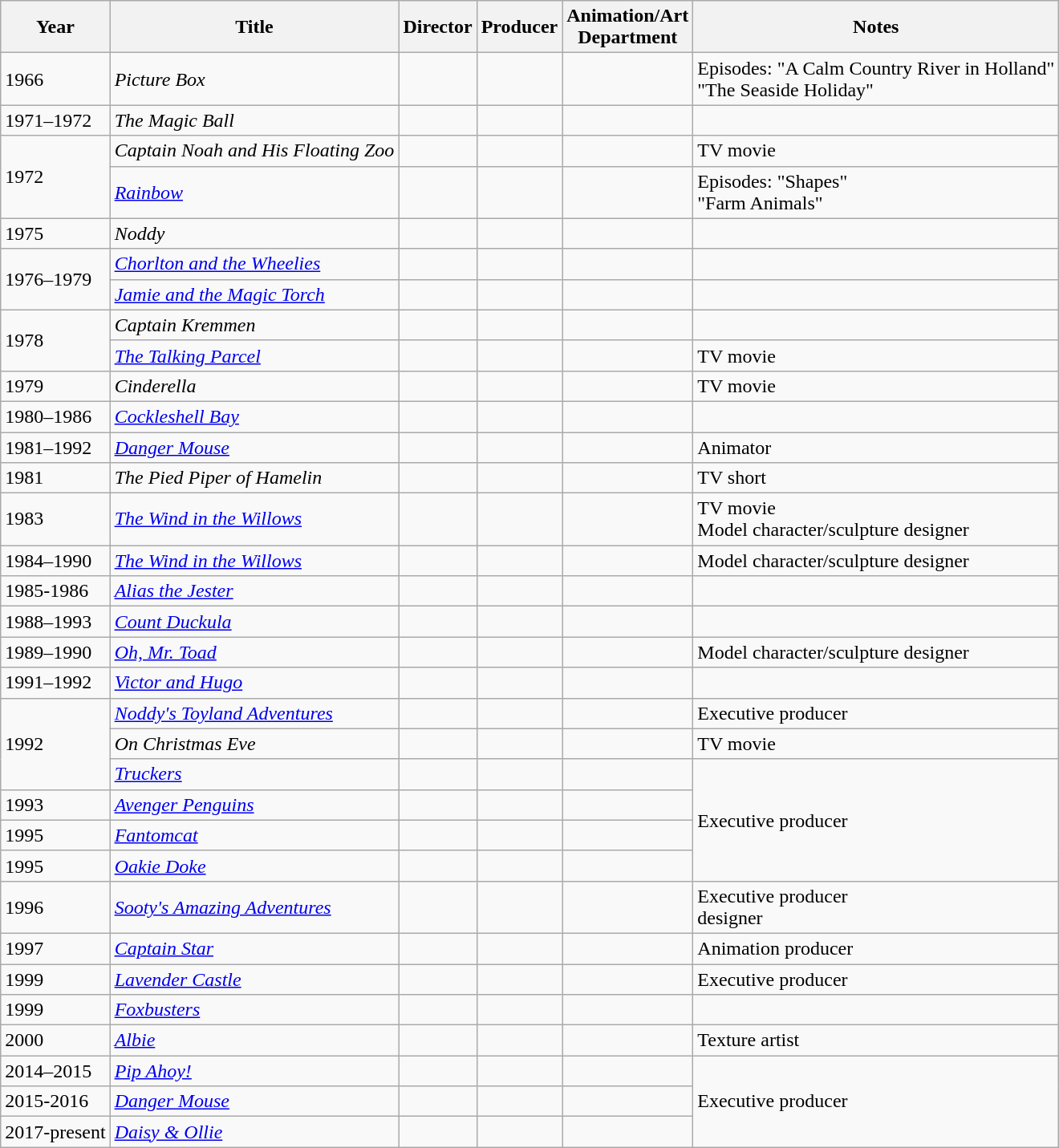<table class="wikitable">
<tr>
<th>Year</th>
<th>Title</th>
<th>Director</th>
<th>Producer</th>
<th>Animation/Art<br>Department</th>
<th>Notes</th>
</tr>
<tr>
<td>1966</td>
<td><em>Picture Box</em></td>
<td></td>
<td></td>
<td></td>
<td>Episodes: "A Calm Country River in Holland"<br>"The Seaside Holiday"</td>
</tr>
<tr>
<td>1971–1972</td>
<td><em>The Magic Ball</em></td>
<td></td>
<td></td>
<td></td>
<td></td>
</tr>
<tr>
<td rowspan="2">1972</td>
<td><em>Captain Noah and His Floating Zoo</em></td>
<td></td>
<td></td>
<td></td>
<td>TV movie</td>
</tr>
<tr>
<td><em><a href='#'>Rainbow</a></em></td>
<td></td>
<td></td>
<td></td>
<td>Episodes: "Shapes"<br>"Farm Animals"</td>
</tr>
<tr>
<td>1975</td>
<td><em>Noddy</em></td>
<td></td>
<td></td>
<td></td>
<td></td>
</tr>
<tr>
<td rowspan="2">1976–1979</td>
<td><em><a href='#'>Chorlton and the Wheelies</a></em></td>
<td></td>
<td></td>
<td></td>
<td></td>
</tr>
<tr>
<td><em><a href='#'>Jamie and the Magic Torch</a></em></td>
<td></td>
<td></td>
<td></td>
<td></td>
</tr>
<tr>
<td rowspan="2">1978</td>
<td><em>Captain Kremmen</em></td>
<td></td>
<td></td>
<td></td>
<td></td>
</tr>
<tr>
<td><em><a href='#'>The Talking Parcel</a></em></td>
<td></td>
<td></td>
<td></td>
<td>TV movie</td>
</tr>
<tr>
<td>1979</td>
<td><em>Cinderella</em></td>
<td></td>
<td></td>
<td></td>
<td>TV movie</td>
</tr>
<tr>
<td>1980–1986</td>
<td><em><a href='#'>Cockleshell Bay</a></em></td>
<td></td>
<td></td>
<td></td>
<td></td>
</tr>
<tr>
<td>1981–1992</td>
<td><em><a href='#'>Danger Mouse</a></em></td>
<td></td>
<td></td>
<td></td>
<td>Animator</td>
</tr>
<tr>
<td>1981</td>
<td><em>The Pied Piper of Hamelin</em></td>
<td></td>
<td></td>
<td></td>
<td>TV short</td>
</tr>
<tr>
<td>1983</td>
<td><em><a href='#'>The Wind in the Willows</a></em></td>
<td></td>
<td></td>
<td></td>
<td>TV movie<br>Model character/sculpture designer</td>
</tr>
<tr>
<td>1984–1990</td>
<td><em><a href='#'>The Wind in the Willows</a></em></td>
<td></td>
<td></td>
<td></td>
<td>Model character/sculpture designer</td>
</tr>
<tr>
<td>1985-1986</td>
<td><em><a href='#'>Alias the Jester</a></em></td>
<td></td>
<td></td>
<td></td>
<td></td>
</tr>
<tr>
<td>1988–1993</td>
<td><em><a href='#'>Count Duckula</a></em></td>
<td></td>
<td></td>
<td></td>
<td></td>
</tr>
<tr>
<td>1989–1990</td>
<td><em><a href='#'>Oh, Mr. Toad</a></em></td>
<td></td>
<td></td>
<td></td>
<td>Model character/sculpture designer</td>
</tr>
<tr>
<td>1991–1992</td>
<td><em><a href='#'>Victor and Hugo</a></em></td>
<td></td>
<td></td>
<td></td>
<td></td>
</tr>
<tr>
<td rowspan="3">1992</td>
<td><em><a href='#'>Noddy's Toyland Adventures</a></em></td>
<td></td>
<td></td>
<td></td>
<td>Executive producer</td>
</tr>
<tr>
<td><em>On Christmas Eve</em></td>
<td></td>
<td></td>
<td></td>
<td>TV movie</td>
</tr>
<tr>
<td><em><a href='#'>Truckers</a></em></td>
<td></td>
<td></td>
<td></td>
<td rowspan="4">Executive producer</td>
</tr>
<tr>
<td>1993</td>
<td><em><a href='#'>Avenger Penguins</a></em></td>
<td></td>
<td></td>
<td></td>
</tr>
<tr>
<td>1995</td>
<td><em><a href='#'>Fantomcat</a></em></td>
<td></td>
<td></td>
<td></td>
</tr>
<tr>
<td>1995</td>
<td><em><a href='#'>Oakie Doke</a></em></td>
<td></td>
<td></td>
<td></td>
</tr>
<tr>
<td>1996</td>
<td><em><a href='#'>Sooty's Amazing Adventures</a></em></td>
<td></td>
<td></td>
<td></td>
<td>Executive producer<br>designer</td>
</tr>
<tr>
<td>1997</td>
<td><em><a href='#'>Captain Star</a></em></td>
<td></td>
<td></td>
<td></td>
<td>Animation producer</td>
</tr>
<tr>
<td>1999</td>
<td><em><a href='#'>Lavender Castle</a></em></td>
<td></td>
<td></td>
<td></td>
<td>Executive producer</td>
</tr>
<tr>
<td>1999</td>
<td><em><a href='#'>Foxbusters</a></em></td>
<td></td>
<td></td>
<td></td>
</tr>
<tr>
<td>2000</td>
<td><em><a href='#'>Albie</a></em></td>
<td></td>
<td></td>
<td></td>
<td>Texture artist</td>
</tr>
<tr>
<td>2014–2015</td>
<td><em><a href='#'>Pip Ahoy!</a></em></td>
<td></td>
<td></td>
<td></td>
<td rowspan="3">Executive producer</td>
</tr>
<tr>
<td>2015-2016</td>
<td><em><a href='#'>Danger Mouse</a></em></td>
<td></td>
<td></td>
<td></td>
</tr>
<tr>
<td>2017-present</td>
<td><em><a href='#'>Daisy & Ollie</a></em></td>
<td></td>
<td></td>
<td></td>
</tr>
</table>
